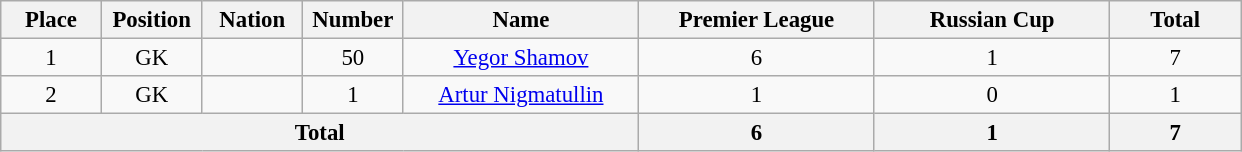<table class="wikitable" style="font-size: 95%; text-align: center;">
<tr>
<th width=60>Place</th>
<th width=60>Position</th>
<th width=60>Nation</th>
<th width=60>Number</th>
<th width=150>Name</th>
<th width=150>Premier League</th>
<th width=150>Russian Cup</th>
<th width=80>Total</th>
</tr>
<tr>
<td>1</td>
<td>GK</td>
<td></td>
<td>50</td>
<td><a href='#'>Yegor Shamov</a></td>
<td>6</td>
<td>1</td>
<td>7</td>
</tr>
<tr>
<td>2</td>
<td>GK</td>
<td></td>
<td>1</td>
<td><a href='#'>Artur Nigmatullin</a></td>
<td>1</td>
<td>0</td>
<td>1</td>
</tr>
<tr>
<th colspan=5>Total</th>
<th>6</th>
<th>1</th>
<th>7</th>
</tr>
</table>
